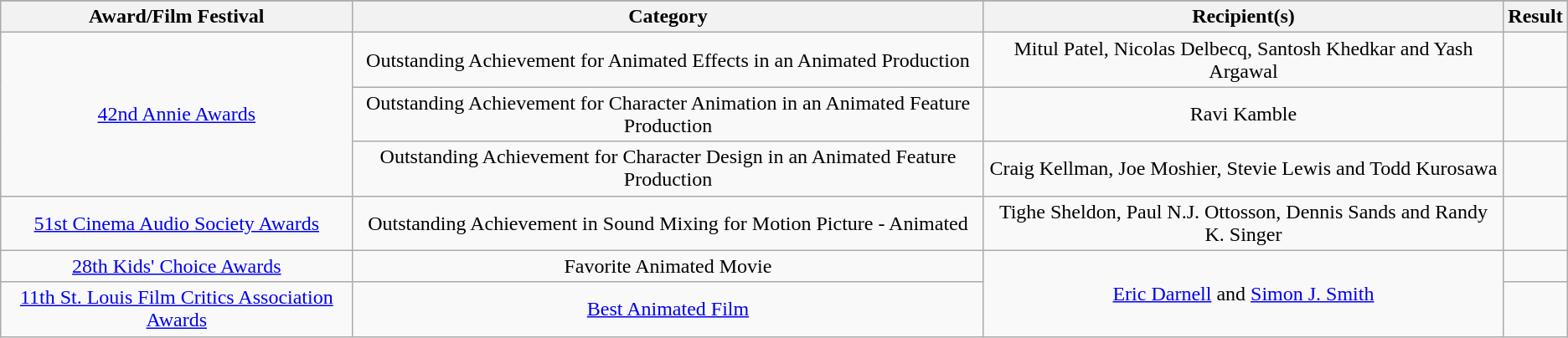<table class=wikitable style=text-align:center>
<tr>
</tr>
<tr>
<th scope="col">Award/Film Festival</th>
<th scope="col">Category</th>
<th scope="col">Recipient(s)</th>
<th scope="col">Result</th>
</tr>
<tr>
<td rowspan="3"><a href='#'>42nd Annie Awards</a></td>
<td>Outstanding Achievement for Animated Effects in an Animated Production</td>
<td>Mitul Patel, Nicolas Delbecq, Santosh Khedkar and Yash Argawal</td>
<td></td>
</tr>
<tr>
<td>Outstanding Achievement for Character Animation in an Animated Feature Production</td>
<td>Ravi Kamble</td>
<td></td>
</tr>
<tr>
<td>Outstanding Achievement for Character Design in an Animated Feature Production</td>
<td>Craig Kellman, Joe Moshier, Stevie Lewis and Todd Kurosawa</td>
<td></td>
</tr>
<tr>
<td><a href='#'>51st Cinema Audio Society Awards</a></td>
<td>Outstanding Achievement in Sound Mixing for Motion Picture - Animated</td>
<td>Tighe Sheldon, Paul N.J. Ottosson, Dennis Sands and Randy K. Singer</td>
<td></td>
</tr>
<tr>
<td><a href='#'>28th Kids' Choice Awards</a></td>
<td>Favorite Animated Movie</td>
<td rowspan=2><a href='#'>Eric Darnell</a> and <a href='#'>Simon J. Smith</a></td>
<td></td>
</tr>
<tr>
<td><a href='#'>11th St. Louis Film Critics Association Awards</a></td>
<td><a href='#'>Best Animated Film</a></td>
<td></td>
</tr>
</table>
